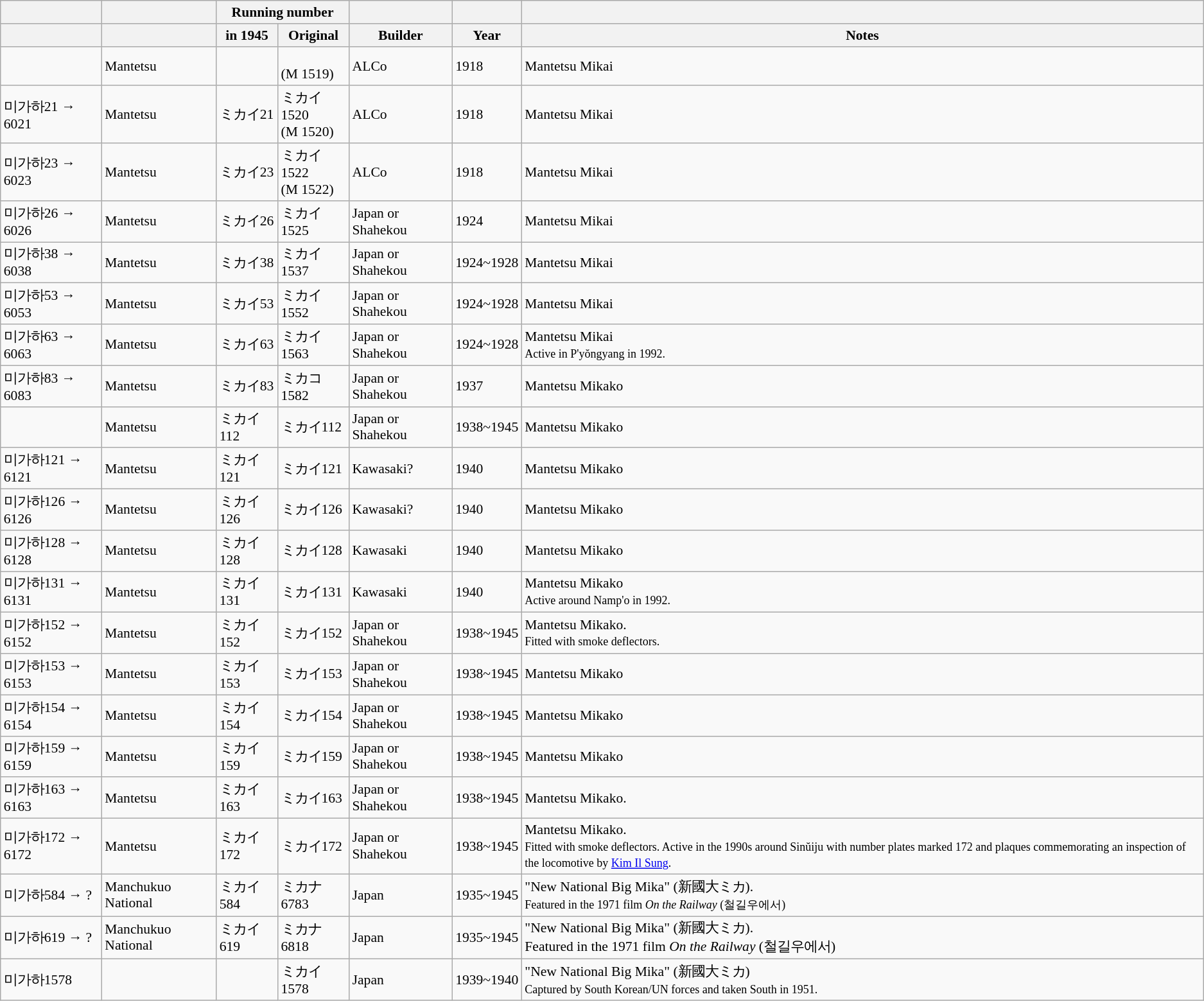<table class="wikitable" style="font-size:90%;">
<tr>
<th></th>
<th></th>
<th colspan="2">Running number</th>
<th></th>
<th></th>
<th></th>
</tr>
<tr>
<th></th>
<th></th>
<th>in 1945</th>
<th>Original</th>
<th>Builder</th>
<th>Year</th>
<th>Notes</th>
</tr>
<tr>
<td></td>
<td>Mantetsu</td>
<td></td>
<td><br>(M 1519)</td>
<td>ALCo</td>
<td>1918</td>
<td>Mantetsu Mikai</td>
</tr>
<tr>
<td>미가하21 → 6021</td>
<td>Mantetsu</td>
<td>ミカイ21</td>
<td>ミカイ1520<br>(M 1520)</td>
<td>ALCo</td>
<td>1918</td>
<td>Mantetsu Mikai</td>
</tr>
<tr>
<td>미가하23 → 6023</td>
<td>Mantetsu</td>
<td>ミカイ23</td>
<td>ミカイ1522<br>(M 1522)</td>
<td>ALCo</td>
<td>1918</td>
<td>Mantetsu Mikai</td>
</tr>
<tr>
<td>미가하26 → 6026</td>
<td>Mantetsu</td>
<td>ミカイ26</td>
<td>ミカイ1525</td>
<td>Japan or Shahekou</td>
<td>1924</td>
<td>Mantetsu Mikai</td>
</tr>
<tr>
<td>미가하38 → 6038</td>
<td>Mantetsu</td>
<td>ミカイ38</td>
<td>ミカイ1537</td>
<td>Japan or Shahekou</td>
<td>1924~1928</td>
<td>Mantetsu Mikai</td>
</tr>
<tr>
<td>미가하53 → 6053</td>
<td>Mantetsu</td>
<td>ミカイ53</td>
<td>ミカイ1552</td>
<td>Japan or Shahekou</td>
<td>1924~1928</td>
<td>Mantetsu Mikai</td>
</tr>
<tr>
<td>미가하63 → 6063</td>
<td>Mantetsu</td>
<td>ミカイ63</td>
<td>ミカイ1563</td>
<td>Japan or Shahekou</td>
<td>1924~1928</td>
<td>Mantetsu Mikai<br><small>Active in P'yŏngyang in 1992.</small></td>
</tr>
<tr>
<td>미가하83 → 6083</td>
<td>Mantetsu</td>
<td>ミカイ83</td>
<td>ミカコ1582</td>
<td>Japan or Shahekou</td>
<td>1937</td>
<td>Mantetsu Mikako</td>
</tr>
<tr>
<td></td>
<td>Mantetsu</td>
<td>ミカイ112</td>
<td>ミカイ112</td>
<td>Japan or Shahekou</td>
<td>1938~1945</td>
<td>Mantetsu Mikako</td>
</tr>
<tr>
<td>미가하121 → 6121</td>
<td>Mantetsu</td>
<td>ミカイ121</td>
<td>ミカイ121</td>
<td>Kawasaki?</td>
<td>1940</td>
<td>Mantetsu Mikako</td>
</tr>
<tr>
<td>미가하126 → 6126</td>
<td>Mantetsu</td>
<td>ミカイ126</td>
<td>ミカイ126</td>
<td>Kawasaki?</td>
<td>1940</td>
<td>Mantetsu Mikako</td>
</tr>
<tr>
<td>미가하128 → 6128</td>
<td>Mantetsu</td>
<td>ミカイ128</td>
<td>ミカイ128</td>
<td>Kawasaki</td>
<td>1940</td>
<td>Mantetsu Mikako</td>
</tr>
<tr>
<td>미가하131 → 6131</td>
<td>Mantetsu</td>
<td>ミカイ131</td>
<td>ミカイ131</td>
<td>Kawasaki</td>
<td>1940</td>
<td>Mantetsu Mikako<br><small>Active around Namp'o in 1992.</small></td>
</tr>
<tr>
<td>미가하152 → 6152</td>
<td>Mantetsu</td>
<td>ミカイ152</td>
<td>ミカイ152</td>
<td>Japan or Shahekou</td>
<td>1938~1945</td>
<td>Mantetsu Mikako.<br><small>Fitted with smoke deflectors.</small></td>
</tr>
<tr>
<td>미가하153 → 6153</td>
<td>Mantetsu</td>
<td>ミカイ153</td>
<td>ミカイ153</td>
<td>Japan or Shahekou</td>
<td>1938~1945</td>
<td>Mantetsu Mikako</td>
</tr>
<tr>
<td>미가하154 → 6154</td>
<td>Mantetsu</td>
<td>ミカイ154</td>
<td>ミカイ154</td>
<td>Japan or Shahekou</td>
<td>1938~1945</td>
<td>Mantetsu Mikako</td>
</tr>
<tr>
<td>미가하159 → 6159</td>
<td>Mantetsu</td>
<td>ミカイ159</td>
<td>ミカイ159</td>
<td>Japan or Shahekou</td>
<td>1938~1945</td>
<td>Mantetsu Mikako</td>
</tr>
<tr>
<td>미가하163 → 6163</td>
<td>Mantetsu</td>
<td>ミカイ163</td>
<td>ミカイ163</td>
<td>Japan or Shahekou</td>
<td>1938~1945</td>
<td>Mantetsu Mikako.</td>
</tr>
<tr>
<td>미가하172 → 6172</td>
<td>Mantetsu</td>
<td>ミカイ172</td>
<td>ミカイ172</td>
<td>Japan or Shahekou</td>
<td>1938~1945</td>
<td>Mantetsu Mikako.<br><small>Fitted with smoke deflectors. Active in the 1990s around Sinŭiju with number plates marked 172 and plaques commemorating an inspection of the locomotive by <a href='#'>Kim Il Sung</a>.</small></td>
</tr>
<tr>
<td>미가하584 → ?</td>
<td>Manchukuo National</td>
<td>ミカイ584</td>
<td>ミカナ6783</td>
<td>Japan</td>
<td>1935~1945</td>
<td>"New National Big Mika" (新國大ミカ).<br><small>Featured in the 1971 film <em>On the Railway</em> (철길우에서)</small></td>
</tr>
<tr>
<td>미가하619 → ?</td>
<td>Manchukuo National</td>
<td>ミカイ619</td>
<td>ミカナ6818</td>
<td>Japan</td>
<td>1935~1945</td>
<td>"New National Big Mika" (新國大ミカ).<br>Featured in the 1971 film <em>On the Railway</em> (철길우에서)</td>
</tr>
<tr>
<td>미가하1578</td>
<td></td>
<td></td>
<td>ミカイ1578</td>
<td>Japan</td>
<td>1939~1940</td>
<td>"New National Big Mika" (新國大ミカ)<br><small>Captured by South Korean/UN forces and taken South in 1951.</small></td>
</tr>
</table>
